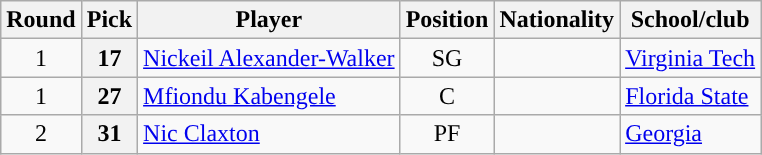<table class="wikitable">
<tr>
<th scope="col">Round</th>
<th scope="col">Pick</th>
<th scope="col">Player</th>
<th scope="col">Position</th>
<th scope="col">Nationality</th>
<th scope="col">School/club</th>
</tr>
<tr>
<td style="text-align:center;">1</td>
<th scope="row">17</th>
<td><a href='#'>Nickeil Alexander-Walker</a></td>
<td style="text-align:center;">SG</td>
<td></td>
<td><a href='#'>Virginia Tech</a></td>
</tr>
<tr>
<td style="text-align:center;">1</td>
<th scope="row">27</th>
<td><a href='#'>Mfiondu Kabengele</a></td>
<td style="text-align:center;">C</td>
<td></td>
<td><a href='#'>Florida State</a></td>
</tr>
<tr>
<td style="text-align:center;">2</td>
<th scope="row">31</th>
<td><a href='#'>Nic Claxton</a></td>
<td style="text-align:center;">PF</td>
<td></td>
<td><a href='#'>Georgia</a></td>
</tr>
</table>
